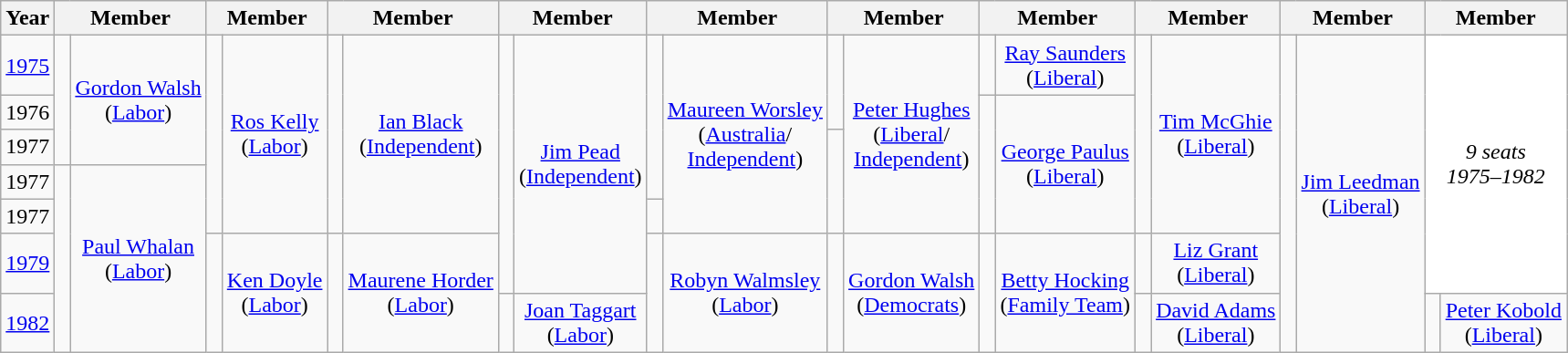<table class="wikitable" style="text-align:center">
<tr>
<th>Year</th>
<th colspan="2">Member</th>
<th colspan="2">Member</th>
<th colspan="2">Member</th>
<th colspan="2">Member</th>
<th colspan="2">Member</th>
<th colspan="2">Member</th>
<th colspan="2">Member</th>
<th colspan="2">Member</th>
<th colspan="2">Member</th>
<th colspan="2">Member</th>
</tr>
<tr>
<td><a href='#'>1975</a></td>
<td rowspan="3" > </td>
<td rowspan="3"><a href='#'>Gordon Walsh</a><br>(<a href='#'>Labor</a>)</td>
<td rowspan="5" > </td>
<td rowspan="5"><a href='#'>Ros Kelly</a><br>(<a href='#'>Labor</a>)</td>
<td rowspan="5" > </td>
<td rowspan="5"><a href='#'>Ian Black</a><br>(<a href='#'>Independent</a>)</td>
<td rowspan="6" > </td>
<td rowspan="6"><a href='#'>Jim Pead</a><br>(<a href='#'>Independent</a>)</td>
<td rowspan="4" > </td>
<td rowspan="5"><a href='#'>Maureen Worsley</a><br>(<a href='#'>Australia</a>/<br><a href='#'>Independent</a>)</td>
<td rowspan="2" > </td>
<td rowspan="5"><a href='#'>Peter Hughes</a><br>(<a href='#'>Liberal</a>/<br><a href='#'>Independent</a>)</td>
<td rowspan="1" > </td>
<td rowspan="1"><a href='#'>Ray Saunders</a><br>(<a href='#'>Liberal</a>)</td>
<td rowspan="5" > </td>
<td rowspan="5"><a href='#'>Tim McGhie</a><br>(<a href='#'>Liberal</a>)</td>
<td rowspan="7" > </td>
<td rowspan="7"><a href='#'>Jim Leedman</a><br>(<a href='#'>Liberal</a>)</td>
<td style="background-color:#FFFFFF" rowspan=6 colspan=2><em>9 seats<br>1975–1982</em></td>
</tr>
<tr>
<td>1976</td>
<td rowspan="4" > </td>
<td rowspan="4"><a href='#'>George Paulus</a><br>(<a href='#'>Liberal</a>)</td>
</tr>
<tr>
<td>1977</td>
<td rowspan="3" > </td>
</tr>
<tr>
<td>1977</td>
<td rowspan="4" > </td>
<td rowspan="4"><a href='#'>Paul Whalan</a><br>(<a href='#'>Labor</a>)</td>
</tr>
<tr>
<td>1977</td>
<td rowspan="1" > </td>
</tr>
<tr>
<td><a href='#'>1979</a></td>
<td rowspan="2" > </td>
<td rowspan="2"><a href='#'>Ken Doyle</a><br>(<a href='#'>Labor</a>)</td>
<td rowspan="2" > </td>
<td rowspan="2"><a href='#'>Maurene Horder</a><br>(<a href='#'>Labor</a>)</td>
<td rowspan="2" > </td>
<td rowspan="2"><a href='#'>Robyn Walmsley</a><br>(<a href='#'>Labor</a>)</td>
<td rowspan="2" > </td>
<td rowspan="2"><a href='#'>Gordon Walsh</a><br>(<a href='#'>Democrats</a>)</td>
<td rowspan="2" > </td>
<td rowspan="2"><a href='#'>Betty Hocking</a><br>(<a href='#'>Family Team</a>)</td>
<td rowspan="1" > </td>
<td rowspan="1"><a href='#'>Liz Grant</a><br>(<a href='#'>Liberal</a>)</td>
</tr>
<tr>
<td><a href='#'>1982</a></td>
<td rowspan="1" > </td>
<td rowspan="1"><a href='#'>Joan Taggart</a><br>(<a href='#'>Labor</a>)</td>
<td rowspan="1" > </td>
<td rowspan="1"><a href='#'>David Adams</a><br>(<a href='#'>Liberal</a>)</td>
<td rowspan="1" > </td>
<td rowspan="1"><a href='#'>Peter Kobold</a><br>(<a href='#'>Liberal</a>)</td>
</tr>
</table>
